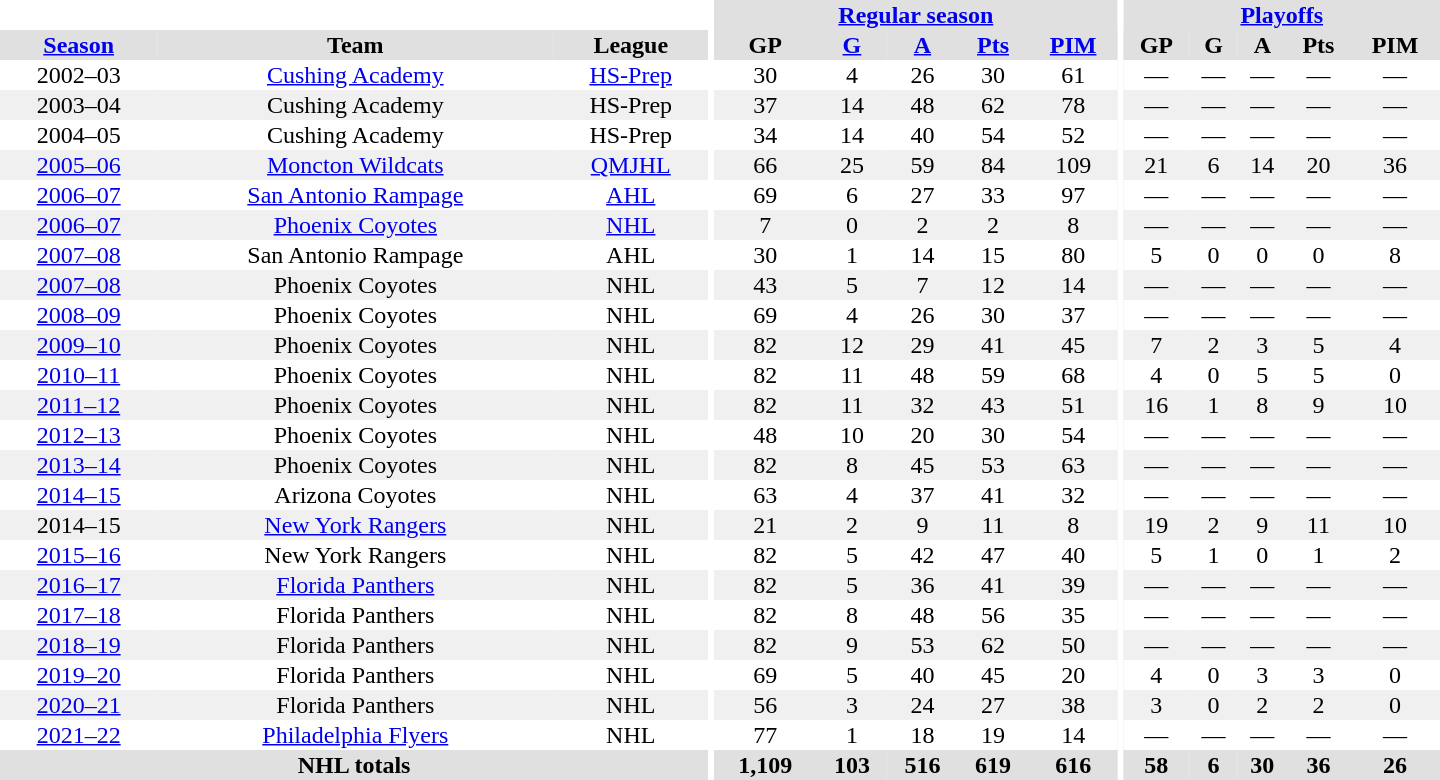<table border="0" cellpadding="1" cellspacing="0" style="text-align:center; width:60em;">
<tr bgcolor="#e0e0e0">
<th colspan="3" bgcolor="#ffffff"></th>
<th rowspan="100" bgcolor="#ffffff"></th>
<th colspan="5"><a href='#'>Regular season</a></th>
<th rowspan="100" bgcolor="#ffffff"></th>
<th colspan="5"><a href='#'>Playoffs</a></th>
</tr>
<tr bgcolor="#e0e0e0">
<th><a href='#'>Season</a></th>
<th>Team</th>
<th>League</th>
<th>GP</th>
<th><a href='#'>G</a></th>
<th><a href='#'>A</a></th>
<th><a href='#'>Pts</a></th>
<th><a href='#'>PIM</a></th>
<th>GP</th>
<th>G</th>
<th>A</th>
<th>Pts</th>
<th>PIM</th>
</tr>
<tr>
<td>2002–03</td>
<td><a href='#'>Cushing Academy</a></td>
<td><a href='#'>HS-Prep</a></td>
<td>30</td>
<td>4</td>
<td>26</td>
<td>30</td>
<td>61</td>
<td>—</td>
<td>—</td>
<td>—</td>
<td>—</td>
<td>—</td>
</tr>
<tr style="background:#f0f0f0;">
<td>2003–04</td>
<td>Cushing Academy</td>
<td>HS-Prep</td>
<td>37</td>
<td>14</td>
<td>48</td>
<td>62</td>
<td>78</td>
<td>—</td>
<td>—</td>
<td>—</td>
<td>—</td>
<td>—</td>
</tr>
<tr>
<td>2004–05</td>
<td>Cushing Academy</td>
<td>HS-Prep</td>
<td>34</td>
<td>14</td>
<td>40</td>
<td>54</td>
<td>52</td>
<td>—</td>
<td>—</td>
<td>—</td>
<td>—</td>
<td>—</td>
</tr>
<tr style="background:#f0f0f0;">
<td><a href='#'>2005–06</a></td>
<td><a href='#'>Moncton Wildcats</a></td>
<td><a href='#'>QMJHL</a></td>
<td>66</td>
<td>25</td>
<td>59</td>
<td>84</td>
<td>109</td>
<td>21</td>
<td>6</td>
<td>14</td>
<td>20</td>
<td>36</td>
</tr>
<tr>
<td><a href='#'>2006–07</a></td>
<td><a href='#'>San Antonio Rampage</a></td>
<td><a href='#'>AHL</a></td>
<td>69</td>
<td>6</td>
<td>27</td>
<td>33</td>
<td>97</td>
<td>—</td>
<td>—</td>
<td>—</td>
<td>—</td>
<td>—</td>
</tr>
<tr style="background:#f0f0f0;">
<td><a href='#'>2006–07</a></td>
<td><a href='#'>Phoenix Coyotes</a></td>
<td><a href='#'>NHL</a></td>
<td>7</td>
<td>0</td>
<td>2</td>
<td>2</td>
<td>8</td>
<td>—</td>
<td>—</td>
<td>—</td>
<td>—</td>
<td>—</td>
</tr>
<tr>
<td><a href='#'>2007–08</a></td>
<td>San Antonio Rampage</td>
<td>AHL</td>
<td>30</td>
<td>1</td>
<td>14</td>
<td>15</td>
<td>80</td>
<td>5</td>
<td>0</td>
<td>0</td>
<td>0</td>
<td>8</td>
</tr>
<tr style="background:#f0f0f0;">
<td><a href='#'>2007–08</a></td>
<td>Phoenix Coyotes</td>
<td>NHL</td>
<td>43</td>
<td>5</td>
<td>7</td>
<td>12</td>
<td>14</td>
<td>—</td>
<td>—</td>
<td>—</td>
<td>—</td>
<td>—</td>
</tr>
<tr>
<td><a href='#'>2008–09</a></td>
<td>Phoenix Coyotes</td>
<td>NHL</td>
<td>69</td>
<td>4</td>
<td>26</td>
<td>30</td>
<td>37</td>
<td>—</td>
<td>—</td>
<td>—</td>
<td>—</td>
<td>—</td>
</tr>
<tr style="background:#f0f0f0;">
<td><a href='#'>2009–10</a></td>
<td>Phoenix Coyotes</td>
<td>NHL</td>
<td>82</td>
<td>12</td>
<td>29</td>
<td>41</td>
<td>45</td>
<td>7</td>
<td>2</td>
<td>3</td>
<td>5</td>
<td>4</td>
</tr>
<tr>
<td><a href='#'>2010–11</a></td>
<td>Phoenix Coyotes</td>
<td>NHL</td>
<td>82</td>
<td>11</td>
<td>48</td>
<td>59</td>
<td>68</td>
<td>4</td>
<td>0</td>
<td>5</td>
<td>5</td>
<td>0</td>
</tr>
<tr style="background:#f0f0f0;">
<td><a href='#'>2011–12</a></td>
<td>Phoenix Coyotes</td>
<td>NHL</td>
<td>82</td>
<td>11</td>
<td>32</td>
<td>43</td>
<td>51</td>
<td>16</td>
<td>1</td>
<td>8</td>
<td>9</td>
<td>10</td>
</tr>
<tr>
<td><a href='#'>2012–13</a></td>
<td>Phoenix Coyotes</td>
<td>NHL</td>
<td>48</td>
<td>10</td>
<td>20</td>
<td>30</td>
<td>54</td>
<td>—</td>
<td>—</td>
<td>—</td>
<td>—</td>
<td>—</td>
</tr>
<tr style="background:#f0f0f0;">
<td><a href='#'>2013–14</a></td>
<td>Phoenix Coyotes</td>
<td>NHL</td>
<td>82</td>
<td>8</td>
<td>45</td>
<td>53</td>
<td>63</td>
<td>—</td>
<td>—</td>
<td>—</td>
<td>—</td>
<td>—</td>
</tr>
<tr>
<td><a href='#'>2014–15</a></td>
<td>Arizona Coyotes</td>
<td>NHL</td>
<td>63</td>
<td>4</td>
<td>37</td>
<td>41</td>
<td>32</td>
<td>—</td>
<td>—</td>
<td>—</td>
<td>—</td>
<td>—</td>
</tr>
<tr style="background:#f0f0f0;">
<td>2014–15</td>
<td><a href='#'>New York Rangers</a></td>
<td>NHL</td>
<td>21</td>
<td>2</td>
<td>9</td>
<td>11</td>
<td>8</td>
<td>19</td>
<td>2</td>
<td>9</td>
<td>11</td>
<td>10</td>
</tr>
<tr>
<td><a href='#'>2015–16</a></td>
<td>New York Rangers</td>
<td>NHL</td>
<td>82</td>
<td>5</td>
<td>42</td>
<td>47</td>
<td>40</td>
<td>5</td>
<td>1</td>
<td>0</td>
<td>1</td>
<td>2</td>
</tr>
<tr style="background:#f0f0f0;">
<td><a href='#'>2016–17</a></td>
<td><a href='#'>Florida Panthers</a></td>
<td>NHL</td>
<td>82</td>
<td>5</td>
<td>36</td>
<td>41</td>
<td>39</td>
<td>—</td>
<td>—</td>
<td>—</td>
<td>—</td>
<td>—</td>
</tr>
<tr>
<td><a href='#'>2017–18</a></td>
<td>Florida Panthers</td>
<td>NHL</td>
<td>82</td>
<td>8</td>
<td>48</td>
<td>56</td>
<td>35</td>
<td>—</td>
<td>—</td>
<td>—</td>
<td>—</td>
<td>—</td>
</tr>
<tr style="background:#f0f0f0;">
<td><a href='#'>2018–19</a></td>
<td>Florida Panthers</td>
<td>NHL</td>
<td>82</td>
<td>9</td>
<td>53</td>
<td>62</td>
<td>50</td>
<td>—</td>
<td>—</td>
<td>—</td>
<td>—</td>
<td>—</td>
</tr>
<tr>
<td><a href='#'>2019–20</a></td>
<td>Florida Panthers</td>
<td>NHL</td>
<td>69</td>
<td>5</td>
<td>40</td>
<td>45</td>
<td>20</td>
<td>4</td>
<td>0</td>
<td>3</td>
<td>3</td>
<td>0</td>
</tr>
<tr style="background:#f0f0f0;">
<td><a href='#'>2020–21</a></td>
<td>Florida Panthers</td>
<td>NHL</td>
<td>56</td>
<td>3</td>
<td>24</td>
<td>27</td>
<td>38</td>
<td>3</td>
<td>0</td>
<td>2</td>
<td>2</td>
<td>0</td>
</tr>
<tr>
<td><a href='#'>2021–22</a></td>
<td><a href='#'>Philadelphia Flyers</a></td>
<td>NHL</td>
<td>77</td>
<td>1</td>
<td>18</td>
<td>19</td>
<td>14</td>
<td>—</td>
<td>—</td>
<td>—</td>
<td>—</td>
<td>—</td>
</tr>
<tr style="background:#e0e0e0">
<th colspan="3">NHL totals</th>
<th>1,109</th>
<th>103</th>
<th>516</th>
<th>619</th>
<th>616</th>
<th>58</th>
<th>6</th>
<th>30</th>
<th>36</th>
<th>26</th>
</tr>
</table>
